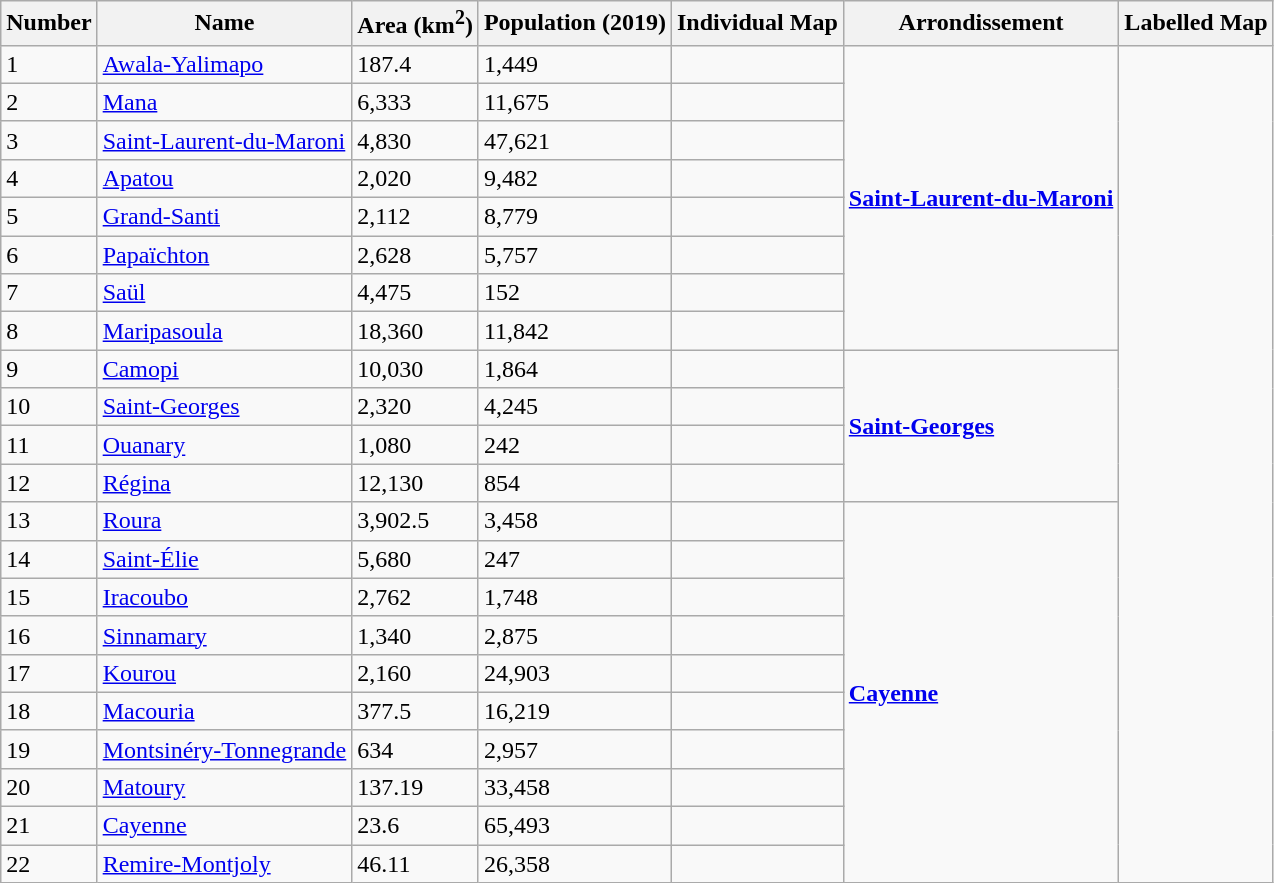<table class="wikitable sortable">
<tr>
<th>Number</th>
<th>Name</th>
<th>Area (km<sup>2</sup>)</th>
<th>Population (2019)</th>
<th>Individual Map</th>
<th>Arrondissement</th>
<th>Labelled Map</th>
</tr>
<tr>
<td>1</td>
<td><a href='#'>Awala-Yalimapo</a></td>
<td>187.4</td>
<td>1,449</td>
<td></td>
<td rowspan="8"><a href='#'><strong>Saint-Laurent-du-Maroni</strong></a></td>
<td rowspan="22"></td>
</tr>
<tr>
<td>2</td>
<td><a href='#'>Mana</a></td>
<td>6,333</td>
<td>11,675</td>
<td></td>
</tr>
<tr>
<td>3</td>
<td><a href='#'>Saint-Laurent-du-Maroni</a></td>
<td>4,830</td>
<td>47,621</td>
<td></td>
</tr>
<tr>
<td>4</td>
<td><a href='#'>Apatou</a></td>
<td>2,020</td>
<td>9,482</td>
<td></td>
</tr>
<tr>
<td>5</td>
<td><a href='#'>Grand-Santi</a></td>
<td>2,112</td>
<td>8,779</td>
<td></td>
</tr>
<tr>
<td>6</td>
<td><a href='#'>Papaïchton</a></td>
<td>2,628</td>
<td>5,757</td>
<td></td>
</tr>
<tr>
<td>7</td>
<td><a href='#'>Saül</a></td>
<td>4,475</td>
<td>152</td>
<td></td>
</tr>
<tr>
<td>8</td>
<td><a href='#'>Maripasoula</a></td>
<td>18,360</td>
<td>11,842</td>
<td></td>
</tr>
<tr>
<td>9</td>
<td><a href='#'>Camopi</a></td>
<td>10,030</td>
<td>1,864</td>
<td></td>
<td rowspan="4"><a href='#'><strong>Saint-Georges</strong></a></td>
</tr>
<tr>
<td>10</td>
<td><a href='#'>Saint-Georges</a></td>
<td>2,320</td>
<td>4,245</td>
<td></td>
</tr>
<tr>
<td>11</td>
<td><a href='#'>Ouanary</a></td>
<td>1,080</td>
<td>242</td>
<td></td>
</tr>
<tr>
<td>12</td>
<td><a href='#'>Régina</a></td>
<td>12,130</td>
<td>854</td>
<td></td>
</tr>
<tr>
<td>13</td>
<td><a href='#'>Roura</a></td>
<td>3,902.5</td>
<td>3,458</td>
<td></td>
<td rowspan="10"><a href='#'><strong>Cayenne</strong></a></td>
</tr>
<tr>
<td>14</td>
<td><a href='#'>Saint-Élie</a></td>
<td>5,680</td>
<td>247</td>
<td></td>
</tr>
<tr>
<td>15</td>
<td><a href='#'>Iracoubo</a></td>
<td>2,762</td>
<td>1,748</td>
<td></td>
</tr>
<tr>
<td>16</td>
<td><a href='#'>Sinnamary</a></td>
<td>1,340</td>
<td>2,875</td>
<td></td>
</tr>
<tr>
<td>17</td>
<td><a href='#'>Kourou</a></td>
<td>2,160</td>
<td>24,903</td>
<td></td>
</tr>
<tr>
<td>18</td>
<td><a href='#'>Macouria</a></td>
<td>377.5</td>
<td>16,219</td>
<td></td>
</tr>
<tr>
<td>19</td>
<td><a href='#'>Montsinéry-Tonnegrande</a></td>
<td>634</td>
<td>2,957</td>
<td></td>
</tr>
<tr>
<td>20</td>
<td><a href='#'>Matoury</a></td>
<td>137.19</td>
<td>33,458</td>
<td></td>
</tr>
<tr>
<td>21</td>
<td><a href='#'>Cayenne</a></td>
<td>23.6</td>
<td>65,493</td>
<td></td>
</tr>
<tr>
<td>22</td>
<td><a href='#'>Remire-Montjoly</a></td>
<td>46.11</td>
<td>26,358</td>
<td></td>
</tr>
</table>
